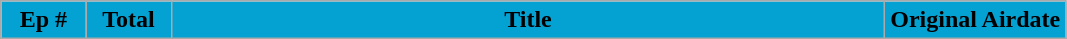<table class="wikitable plainrowheaders">
<tr>
<th style="background:#04A2D2; width:8%;"><span>Ep #</span></th>
<th style="background:#04A2D2; width:8%;"><span>Total</span></th>
<th style="background:#04A2D2;"><span>Title</span></th>
<th style="background:#04A2D2; width:17%;"><span>Original Airdate</span><br>














</th>
</tr>
</table>
